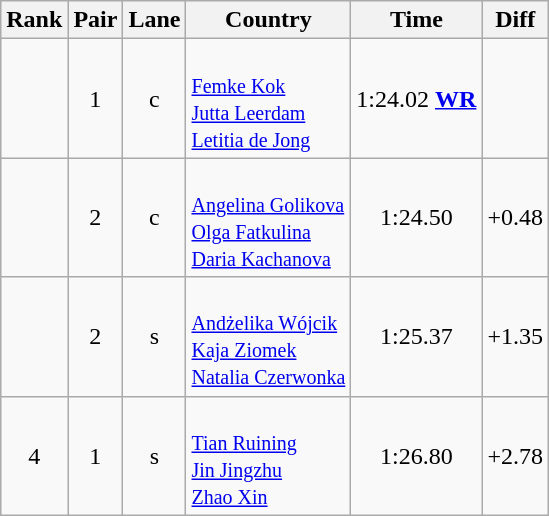<table class="wikitable sortable" style="text-align:center">
<tr>
<th>Rank</th>
<th>Pair</th>
<th>Lane</th>
<th>Country</th>
<th>Time</th>
<th>Diff</th>
</tr>
<tr>
<td></td>
<td>1</td>
<td>c</td>
<td align=left><br><small><a href='#'>Femke Kok</a><br><a href='#'>Jutta Leerdam</a><br><a href='#'>Letitia de Jong</a></small></td>
<td>1:24.02 <strong><a href='#'>WR</a></strong></td>
<td></td>
</tr>
<tr>
<td></td>
<td>2</td>
<td>c</td>
<td align=left><br><small><a href='#'>Angelina Golikova</a><br><a href='#'>Olga Fatkulina</a><br><a href='#'>Daria Kachanova</a></small></td>
<td>1:24.50</td>
<td>+0.48</td>
</tr>
<tr>
<td></td>
<td>2</td>
<td>s</td>
<td align=left><br><small><a href='#'>Andżelika Wójcik</a><br><a href='#'>Kaja Ziomek</a><br><a href='#'>Natalia Czerwonka</a></small></td>
<td>1:25.37</td>
<td>+1.35</td>
</tr>
<tr>
<td>4</td>
<td>1</td>
<td>s</td>
<td align=left><br><small><a href='#'>Tian Ruining</a><br><a href='#'>Jin Jingzhu</a><br><a href='#'>Zhao Xin</a></small></td>
<td>1:26.80</td>
<td>+2.78</td>
</tr>
</table>
